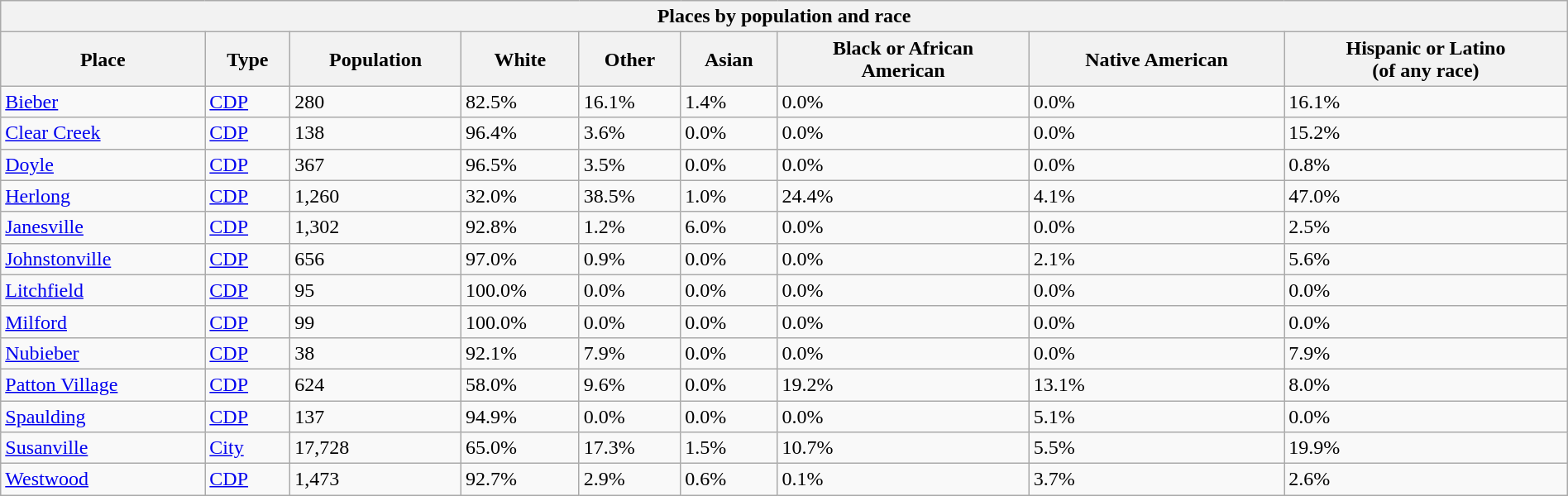<table class="wikitable collapsible collapsed sortable" style="width: 100%;">
<tr>
<th colspan="9">Places by population and race</th>
</tr>
<tr>
<th>Place</th>
<th>Type</th>
<th data-sort-type="number">Population</th>
<th data-sort-type="number">White</th>
<th data-sort-type="number">Other<br></th>
<th data-sort-type="number">Asian</th>
<th data-sort-type="number">Black or African<br>American</th>
<th data-sort-type="number">Native American<br></th>
<th data-sort-type="number">Hispanic or Latino<br>(of any race)</th>
</tr>
<tr>
<td><a href='#'>Bieber</a></td>
<td><a href='#'>CDP</a></td>
<td>280</td>
<td>82.5%</td>
<td>16.1%</td>
<td>1.4%</td>
<td>0.0%</td>
<td>0.0%</td>
<td>16.1%</td>
</tr>
<tr>
<td><a href='#'>Clear Creek</a></td>
<td><a href='#'>CDP</a></td>
<td>138</td>
<td>96.4%</td>
<td>3.6%</td>
<td>0.0%</td>
<td>0.0%</td>
<td>0.0%</td>
<td>15.2%</td>
</tr>
<tr>
<td><a href='#'>Doyle</a></td>
<td><a href='#'>CDP</a></td>
<td>367</td>
<td>96.5%</td>
<td>3.5%</td>
<td>0.0%</td>
<td>0.0%</td>
<td>0.0%</td>
<td>0.8%</td>
</tr>
<tr>
<td><a href='#'>Herlong</a></td>
<td><a href='#'>CDP</a></td>
<td>1,260</td>
<td>32.0%</td>
<td>38.5%</td>
<td>1.0%</td>
<td>24.4%</td>
<td>4.1%</td>
<td>47.0%</td>
</tr>
<tr>
<td><a href='#'>Janesville</a></td>
<td><a href='#'>CDP</a></td>
<td>1,302</td>
<td>92.8%</td>
<td>1.2%</td>
<td>6.0%</td>
<td>0.0%</td>
<td>0.0%</td>
<td>2.5%</td>
</tr>
<tr>
<td><a href='#'>Johnstonville</a></td>
<td><a href='#'>CDP</a></td>
<td>656</td>
<td>97.0%</td>
<td>0.9%</td>
<td>0.0%</td>
<td>0.0%</td>
<td>2.1%</td>
<td>5.6%</td>
</tr>
<tr>
<td><a href='#'>Litchfield</a></td>
<td><a href='#'>CDP</a></td>
<td>95</td>
<td>100.0%</td>
<td>0.0%</td>
<td>0.0%</td>
<td>0.0%</td>
<td>0.0%</td>
<td>0.0%</td>
</tr>
<tr>
<td><a href='#'>Milford</a></td>
<td><a href='#'>CDP</a></td>
<td>99</td>
<td>100.0%</td>
<td>0.0%</td>
<td>0.0%</td>
<td>0.0%</td>
<td>0.0%</td>
<td>0.0%</td>
</tr>
<tr>
<td><a href='#'>Nubieber</a></td>
<td><a href='#'>CDP</a></td>
<td>38</td>
<td>92.1%</td>
<td>7.9%</td>
<td>0.0%</td>
<td>0.0%</td>
<td>0.0%</td>
<td>7.9%</td>
</tr>
<tr>
<td><a href='#'>Patton Village</a></td>
<td><a href='#'>CDP</a></td>
<td>624</td>
<td>58.0%</td>
<td>9.6%</td>
<td>0.0%</td>
<td>19.2%</td>
<td>13.1%</td>
<td>8.0%</td>
</tr>
<tr>
<td><a href='#'>Spaulding</a></td>
<td><a href='#'>CDP</a></td>
<td>137</td>
<td>94.9%</td>
<td>0.0%</td>
<td>0.0%</td>
<td>0.0%</td>
<td>5.1%</td>
<td>0.0%</td>
</tr>
<tr>
<td><a href='#'>Susanville</a></td>
<td><a href='#'>City</a></td>
<td>17,728</td>
<td>65.0%</td>
<td>17.3%</td>
<td>1.5%</td>
<td>10.7%</td>
<td>5.5%</td>
<td>19.9%</td>
</tr>
<tr>
<td><a href='#'>Westwood</a></td>
<td><a href='#'>CDP</a></td>
<td>1,473</td>
<td>92.7%</td>
<td>2.9%</td>
<td>0.6%</td>
<td>0.1%</td>
<td>3.7%</td>
<td>2.6%</td>
</tr>
</table>
